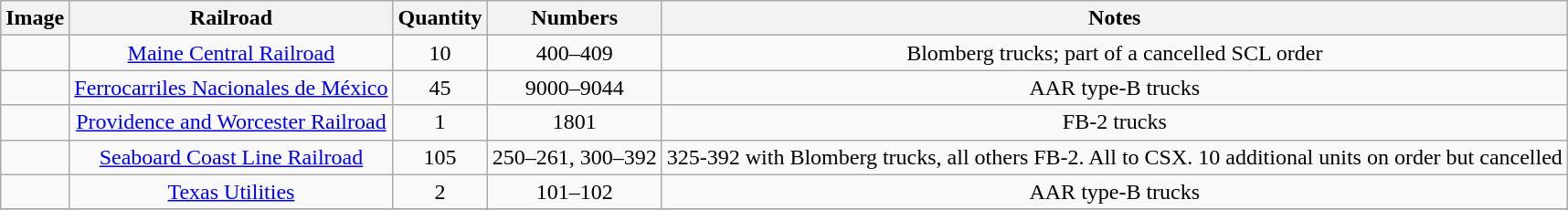<table class="wikitable">
<tr>
<th>Image</th>
<th>Railroad</th>
<th>Quantity</th>
<th>Numbers</th>
<th>Notes</th>
</tr>
<tr align="center">
<td></td>
<td><a href='#'>Maine Central Railroad</a></td>
<td>10</td>
<td>400–409</td>
<td>Blomberg trucks; part of a cancelled SCL order</td>
</tr>
<tr align="center">
<td></td>
<td><a href='#'>Ferrocarriles Nacionales de México</a></td>
<td>45</td>
<td>9000–9044</td>
<td>AAR type-B trucks</td>
</tr>
<tr align="center">
<td></td>
<td><a href='#'>Providence and Worcester Railroad</a></td>
<td>1</td>
<td>1801</td>
<td>FB-2 trucks</td>
</tr>
<tr align="center">
<td></td>
<td><a href='#'>Seaboard Coast Line Railroad</a></td>
<td>105</td>
<td>250–261, 300–392</td>
<td>325-392 with Blomberg trucks, all others FB-2. All to CSX. 10 additional units on order but cancelled</td>
</tr>
<tr align="center">
<td></td>
<td><a href='#'>Texas Utilities</a></td>
<td>2</td>
<td>101–102</td>
<td>AAR type-B trucks</td>
</tr>
<tr>
</tr>
</table>
